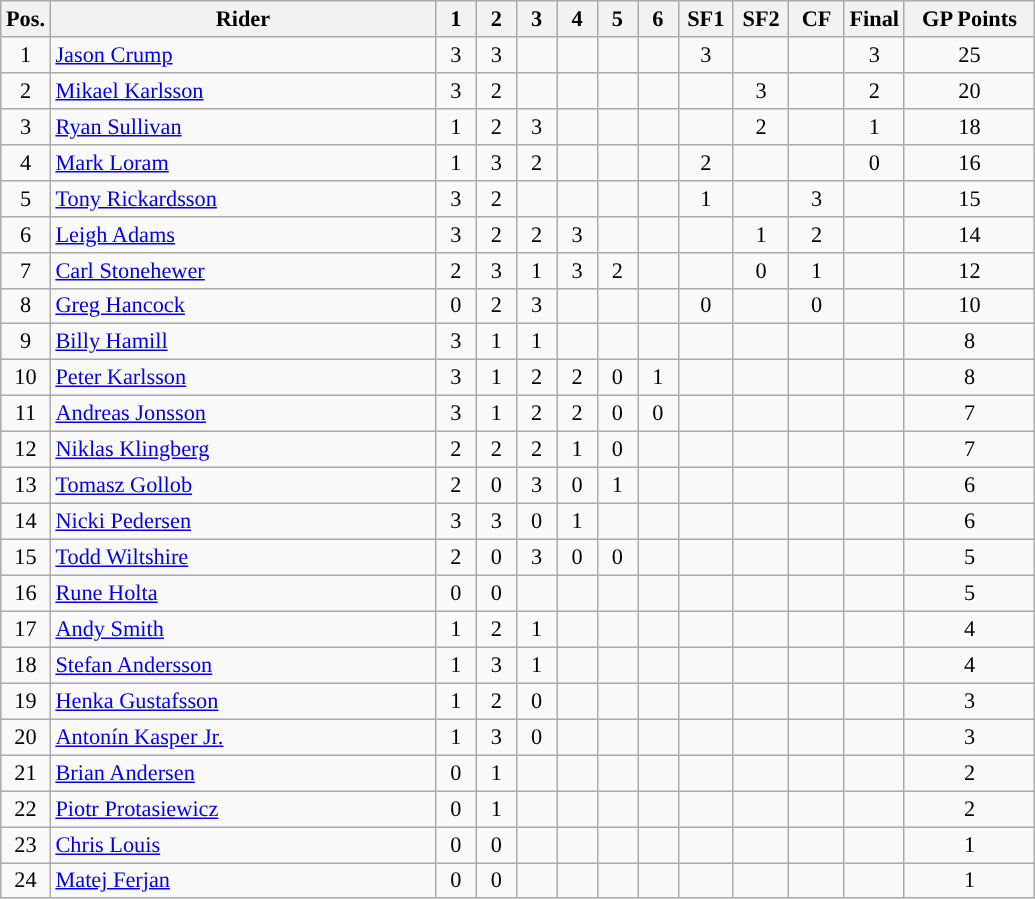<table class=wikitable style="font-size:93%;">
<tr>
<th width=25px>Pos.</th>
<th width=250px>Rider</th>
<th width=20px>1</th>
<th width=20px>2</th>
<th width=20px>3</th>
<th width=20px>4</th>
<th width=20px>5</th>
<th width=20px>6</th>
<th width=30px>SF1</th>
<th width=30px>SF2</th>
<th width=30px>CF</th>
<th width=30px>Final</th>
<th width=80px>GP Points</th>
</tr>
<tr align=center style="background-color:">
<td>1</td>
<td align=left> <a href='#'>Jason Crump</a></td>
<td>3</td>
<td>3</td>
<td></td>
<td></td>
<td></td>
<td></td>
<td>3</td>
<td></td>
<td></td>
<td>3</td>
<td>25</td>
</tr>
<tr align=center style="background-color:">
<td>2</td>
<td align=left> <a href='#'>Mikael Karlsson</a></td>
<td>3</td>
<td>2</td>
<td></td>
<td></td>
<td></td>
<td></td>
<td></td>
<td>3</td>
<td></td>
<td>2</td>
<td>20</td>
</tr>
<tr align=center style="background-color:">
<td>3</td>
<td align=left> <a href='#'>Ryan Sullivan</a></td>
<td>1</td>
<td>2</td>
<td>3</td>
<td></td>
<td></td>
<td></td>
<td></td>
<td>2</td>
<td></td>
<td>1</td>
<td>18</td>
</tr>
<tr align=center>
<td>4</td>
<td align=left> <a href='#'>Mark Loram</a></td>
<td>1</td>
<td>3</td>
<td>2</td>
<td></td>
<td></td>
<td></td>
<td>2</td>
<td></td>
<td></td>
<td>0</td>
<td>16</td>
</tr>
<tr align=center>
<td>5</td>
<td align=left> <a href='#'>Tony Rickardsson</a></td>
<td>3</td>
<td>2</td>
<td></td>
<td></td>
<td></td>
<td></td>
<td>1</td>
<td></td>
<td>3</td>
<td></td>
<td>15</td>
</tr>
<tr align=center>
<td>6</td>
<td align=left> <a href='#'>Leigh Adams</a></td>
<td>3</td>
<td>2</td>
<td>2</td>
<td>3</td>
<td></td>
<td></td>
<td></td>
<td>1</td>
<td>2</td>
<td></td>
<td>14</td>
</tr>
<tr align=center>
<td>7</td>
<td align=left> <a href='#'>Carl Stonehewer</a></td>
<td>2</td>
<td>3</td>
<td>1</td>
<td>3</td>
<td>2</td>
<td></td>
<td></td>
<td>0</td>
<td>1</td>
<td></td>
<td>12</td>
</tr>
<tr align=center>
<td>8</td>
<td align=left> <a href='#'>Greg Hancock</a></td>
<td>0</td>
<td>2</td>
<td>3</td>
<td></td>
<td></td>
<td></td>
<td>0</td>
<td></td>
<td>0</td>
<td></td>
<td>10</td>
</tr>
<tr align=center>
<td>9</td>
<td align=left> <a href='#'>Billy Hamill</a></td>
<td>3</td>
<td>1</td>
<td>1</td>
<td></td>
<td></td>
<td></td>
<td></td>
<td></td>
<td></td>
<td></td>
<td>8</td>
</tr>
<tr align=center>
<td>10</td>
<td align=left> <a href='#'>Peter Karlsson</a></td>
<td>3</td>
<td>1</td>
<td>2</td>
<td>2</td>
<td>0</td>
<td>1</td>
<td></td>
<td></td>
<td></td>
<td></td>
<td>8</td>
</tr>
<tr align=center>
<td>11</td>
<td align=left> <a href='#'>Andreas Jonsson</a></td>
<td>3</td>
<td>1</td>
<td>2</td>
<td>2</td>
<td>0</td>
<td>0</td>
<td></td>
<td></td>
<td></td>
<td></td>
<td>7</td>
</tr>
<tr align=center>
<td>12</td>
<td align=left> <a href='#'>Niklas Klingberg</a></td>
<td>2</td>
<td>2</td>
<td>2</td>
<td>1</td>
<td>0</td>
<td></td>
<td></td>
<td></td>
<td></td>
<td></td>
<td>7</td>
</tr>
<tr align=center>
<td>13</td>
<td align=left> <a href='#'>Tomasz Gollob</a></td>
<td>2</td>
<td>0</td>
<td>3</td>
<td>0</td>
<td>1</td>
<td></td>
<td></td>
<td></td>
<td></td>
<td></td>
<td>6</td>
</tr>
<tr align=center>
<td>14</td>
<td align=left> <a href='#'>Nicki Pedersen</a></td>
<td>3</td>
<td>3</td>
<td>0</td>
<td>1</td>
<td></td>
<td></td>
<td></td>
<td></td>
<td></td>
<td></td>
<td>6</td>
</tr>
<tr align=center>
<td>15</td>
<td align=left> <a href='#'>Todd Wiltshire</a></td>
<td>2</td>
<td>0</td>
<td>3</td>
<td>0</td>
<td>0</td>
<td></td>
<td></td>
<td></td>
<td></td>
<td></td>
<td>5</td>
</tr>
<tr align=center>
<td>16</td>
<td align=left> <a href='#'>Rune Holta</a></td>
<td>0</td>
<td>0</td>
<td></td>
<td></td>
<td></td>
<td></td>
<td></td>
<td></td>
<td></td>
<td></td>
<td>5</td>
</tr>
<tr align=center>
<td>17</td>
<td align=left> <a href='#'>Andy Smith</a></td>
<td>1</td>
<td>2</td>
<td>1</td>
<td></td>
<td></td>
<td></td>
<td></td>
<td></td>
<td></td>
<td></td>
<td>4</td>
</tr>
<tr align=center>
<td>18</td>
<td align=left> <a href='#'>Stefan Andersson</a></td>
<td>1</td>
<td>3</td>
<td>1</td>
<td></td>
<td></td>
<td></td>
<td></td>
<td></td>
<td></td>
<td></td>
<td>4</td>
</tr>
<tr align=center>
<td>19</td>
<td align=left> <a href='#'>Henka Gustafsson</a></td>
<td>1</td>
<td>2</td>
<td>0</td>
<td></td>
<td></td>
<td></td>
<td></td>
<td></td>
<td></td>
<td></td>
<td>3</td>
</tr>
<tr align=center>
<td>20</td>
<td align=left> <a href='#'>Antonín Kasper Jr.</a></td>
<td>1</td>
<td>3</td>
<td>0</td>
<td></td>
<td></td>
<td></td>
<td></td>
<td></td>
<td></td>
<td></td>
<td>3</td>
</tr>
<tr align=center>
<td>21</td>
<td align=left> <a href='#'>Brian Andersen</a></td>
<td>0</td>
<td>1</td>
<td></td>
<td></td>
<td></td>
<td></td>
<td></td>
<td></td>
<td></td>
<td></td>
<td>2</td>
</tr>
<tr align=center>
<td>22</td>
<td align=left> <a href='#'>Piotr Protasiewicz</a></td>
<td>0</td>
<td>1</td>
<td></td>
<td></td>
<td></td>
<td></td>
<td></td>
<td></td>
<td></td>
<td></td>
<td>2</td>
</tr>
<tr align=center>
<td>23</td>
<td align=left> <a href='#'>Chris Louis</a></td>
<td>0</td>
<td>0</td>
<td></td>
<td></td>
<td></td>
<td></td>
<td></td>
<td></td>
<td></td>
<td></td>
<td>1</td>
</tr>
<tr align=center>
<td>24</td>
<td align=left> <a href='#'>Matej Ferjan</a></td>
<td>0</td>
<td>0</td>
<td></td>
<td></td>
<td></td>
<td></td>
<td></td>
<td></td>
<td></td>
<td></td>
<td>1</td>
</tr>
</table>
